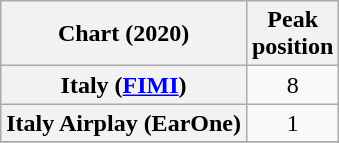<table class="wikitable plainrowheaders sortable" style="text-align:center;">
<tr>
<th>Chart (2020)</th>
<th>Peak<br>position</th>
</tr>
<tr>
<th scope="row">Italy (<a href='#'>FIMI</a>)</th>
<td>8</td>
</tr>
<tr>
<th scope="row">Italy Airplay (EarOne)</th>
<td>1</td>
</tr>
<tr>
</tr>
</table>
